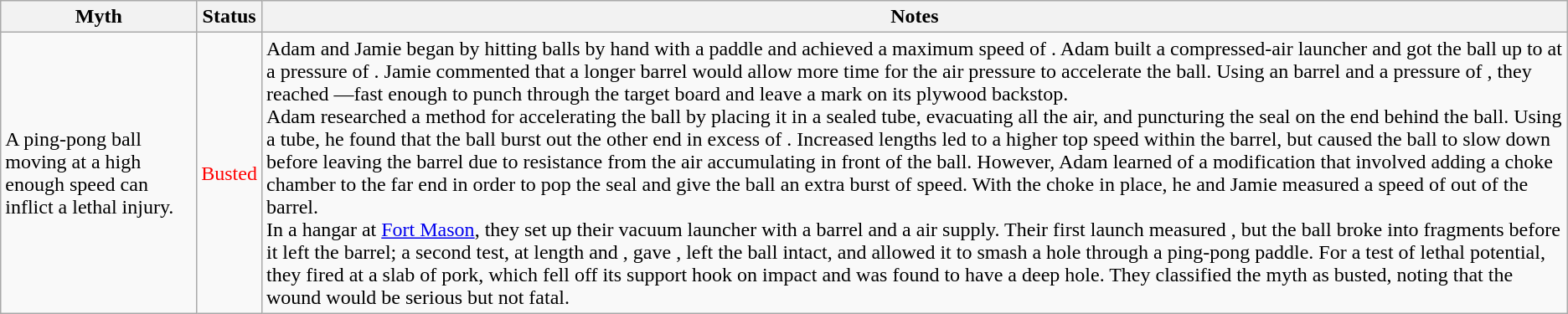<table class="wikitable plainrowheaders">
<tr>
<th scope"col">Myth</th>
<th scope"col">Status</th>
<th scope"col">Notes</th>
</tr>
<tr>
<td scope"row">A ping-pong ball moving at a high enough speed can inflict a lethal injury.</td>
<td style="color:red">Busted</td>
<td>Adam and Jamie began by hitting balls by hand with a paddle and achieved a maximum speed of . Adam built a compressed-air launcher and got the ball up to  at a pressure of . Jamie commented that a longer barrel would allow more time for the air pressure to accelerate the ball. Using an  barrel and a pressure of , they reached —fast enough to punch through the target board and leave a mark on its plywood backstop.<br>Adam researched a method for accelerating the ball by placing it in a sealed tube, evacuating all the air, and puncturing the seal on the end behind the ball. Using a  tube, he found that the ball burst out the other end in excess of . Increased lengths led to a higher top speed within the barrel, but caused the ball to slow down before leaving the barrel due to resistance from the air accumulating in front of the ball. However, Adam learned of a modification that involved adding a choke chamber to the far end in order to pop the seal and give the ball an extra burst of speed. With the choke in place, he and Jamie measured a speed of  out of the barrel.<br>In a hangar at <a href='#'>Fort Mason</a>, they set up their vacuum launcher with a  barrel and a  air supply. Their first launch measured , but the ball broke into fragments before it left the barrel; a second test, at  length and , gave , left the ball intact, and allowed it to smash a hole through a ping-pong paddle. For a test of lethal potential, they fired at a slab of pork, which fell off its support hook on impact and was found to have a  deep hole. They classified the myth as busted, noting that the wound would be serious but not fatal.</td>
</tr>
</table>
